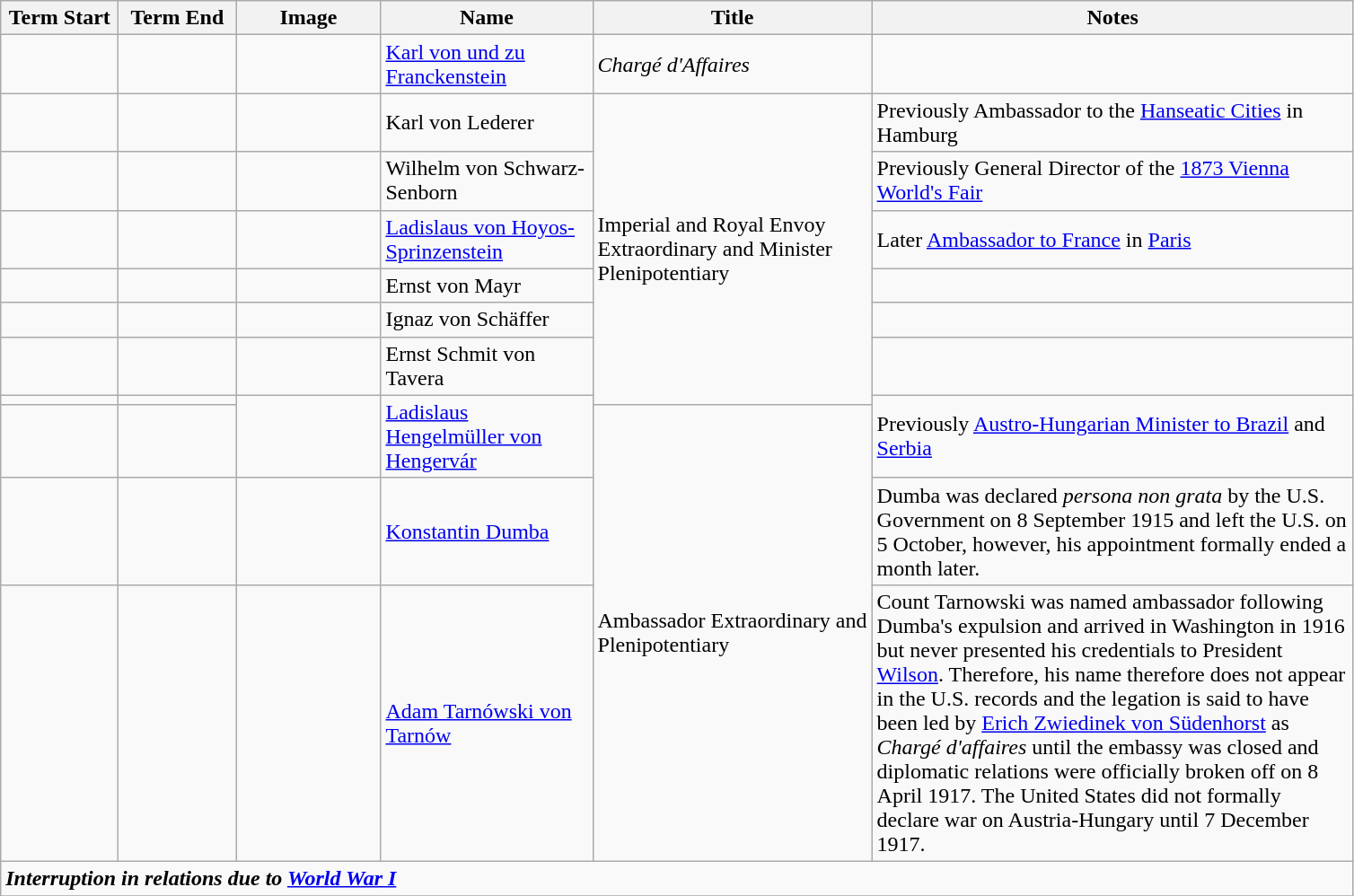<table class="wikitable sortable">
<tr>
<th width="80">Term Start</th>
<th width="80">Term End</th>
<th class="unsortable"! width="100">Image</th>
<th class="unsortable"! width="150">Name</th>
<th class="unsortable"! width="200">Title</th>
<th class="unsortable"! width="350">Notes</th>
</tr>
<tr>
<td></td>
<td></td>
<td></td>
<td><a href='#'>Karl von und zu Franckenstein</a></td>
<td><em>Chargé d'Affaires</em></td>
<td></td>
</tr>
<tr>
<td></td>
<td></td>
<td></td>
<td>Karl von Lederer</td>
<td rowspan=7>Imperial and Royal Envoy Extraordinary and Minister Plenipotentiary</td>
<td>Previously Ambassador to the <a href='#'>Hanseatic Cities</a> in Hamburg</td>
</tr>
<tr>
<td></td>
<td></td>
<td></td>
<td>Wilhelm von Schwarz-Senborn</td>
<td>Previously General Director of the <a href='#'>1873 Vienna World's Fair</a></td>
</tr>
<tr>
<td></td>
<td></td>
<td></td>
<td><a href='#'>Ladislaus von Hoyos-Sprinzenstein</a></td>
<td>Later <a href='#'>Ambassador to France</a> in <a href='#'>Paris</a></td>
</tr>
<tr>
<td></td>
<td></td>
<td></td>
<td>Ernst von Mayr</td>
<td></td>
</tr>
<tr>
<td></td>
<td></td>
<td></td>
<td>Ignaz von Schäffer</td>
<td></td>
</tr>
<tr>
<td></td>
<td></td>
<td></td>
<td>Ernst Schmit von Tavera</td>
<td></td>
</tr>
<tr>
<td></td>
<td></td>
<td rowspan=2></td>
<td rowspan=2><a href='#'>Ladislaus Hengelmüller von Hengervár</a></td>
<td rowspan=2>Previously <a href='#'>Austro-Hungarian Minister to Brazil</a> and <a href='#'>Serbia</a></td>
</tr>
<tr>
<td></td>
<td></td>
<td rowspan=3>Ambassador Extraordinary and Plenipotentiary</td>
</tr>
<tr>
<td></td>
<td></td>
<td></td>
<td><a href='#'>Konstantin Dumba</a></td>
<td>Dumba was declared <em>persona non grata</em> by the U.S. Government on 8 September 1915 and left the U.S. on 5 October, however, his appointment formally ended a month later.</td>
</tr>
<tr>
<td></td>
<td></td>
<td></td>
<td><a href='#'>Adam Tarnówski von Tarnów</a></td>
<td>Count Tarnowski was named ambassador following Dumba's expulsion and arrived in Washington in 1916 but never presented his credentials to President <a href='#'>Wilson</a>. Therefore, his name therefore does not appear in the U.S. records and the legation is said to have been led by <a href='#'>Erich Zwiedinek von Südenhorst</a> as <em>Chargé d'affaires</em> until the embassy was closed and diplomatic relations were officially broken off on 8 April 1917. The United States did not formally declare war on Austria-Hungary until 7 December 1917.</td>
</tr>
<tr>
<td colspan=6><strong><em>Interruption in relations due to <a href='#'>World War I</a></em></strong></td>
</tr>
<tr>
</tr>
</table>
